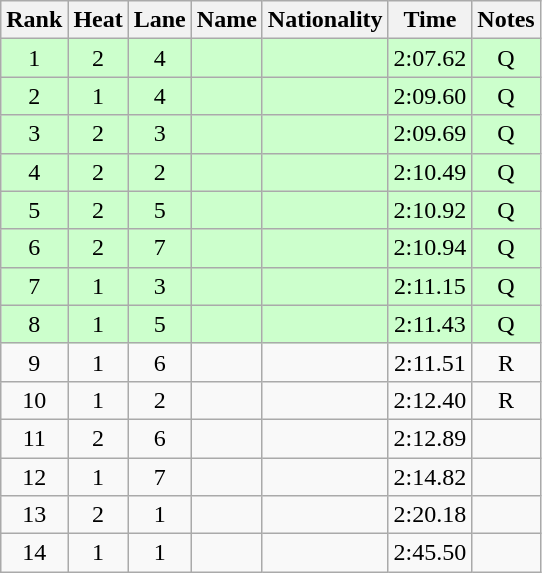<table class="wikitable sortable" style="text-align:center">
<tr>
<th>Rank</th>
<th>Heat</th>
<th>Lane</th>
<th>Name</th>
<th>Nationality</th>
<th>Time</th>
<th>Notes</th>
</tr>
<tr bgcolor=ccffcc>
<td>1</td>
<td>2</td>
<td>4</td>
<td align=left></td>
<td align=left></td>
<td>2:07.62</td>
<td>Q</td>
</tr>
<tr bgcolor=ccffcc>
<td>2</td>
<td>1</td>
<td>4</td>
<td align=left></td>
<td align=left></td>
<td>2:09.60</td>
<td>Q</td>
</tr>
<tr bgcolor=ccffcc>
<td>3</td>
<td>2</td>
<td>3</td>
<td align=left></td>
<td align=left></td>
<td>2:09.69</td>
<td>Q</td>
</tr>
<tr bgcolor=ccffcc>
<td>4</td>
<td>2</td>
<td>2</td>
<td align=left></td>
<td align=left></td>
<td>2:10.49</td>
<td>Q</td>
</tr>
<tr bgcolor=ccffcc>
<td>5</td>
<td>2</td>
<td>5</td>
<td align=left></td>
<td align=left></td>
<td>2:10.92</td>
<td>Q</td>
</tr>
<tr bgcolor=ccffcc>
<td>6</td>
<td>2</td>
<td>7</td>
<td align=left></td>
<td align=left></td>
<td>2:10.94</td>
<td>Q</td>
</tr>
<tr bgcolor=ccffcc>
<td>7</td>
<td>1</td>
<td>3</td>
<td align=left></td>
<td align=left></td>
<td>2:11.15</td>
<td>Q</td>
</tr>
<tr bgcolor=ccffcc>
<td>8</td>
<td>1</td>
<td>5</td>
<td align=left></td>
<td align=left></td>
<td>2:11.43</td>
<td>Q</td>
</tr>
<tr>
<td>9</td>
<td>1</td>
<td>6</td>
<td align=left></td>
<td align=left></td>
<td>2:11.51</td>
<td>R</td>
</tr>
<tr>
<td>10</td>
<td>1</td>
<td>2</td>
<td align=left></td>
<td align=left></td>
<td>2:12.40</td>
<td>R</td>
</tr>
<tr>
<td>11</td>
<td>2</td>
<td>6</td>
<td align=left></td>
<td align=left></td>
<td>2:12.89</td>
<td></td>
</tr>
<tr>
<td>12</td>
<td>1</td>
<td>7</td>
<td align=left></td>
<td align=left></td>
<td>2:14.82</td>
<td></td>
</tr>
<tr>
<td>13</td>
<td>2</td>
<td>1</td>
<td align=left></td>
<td align=left></td>
<td>2:20.18</td>
<td></td>
</tr>
<tr>
<td>14</td>
<td>1</td>
<td>1</td>
<td align=left></td>
<td align=left></td>
<td>2:45.50</td>
<td></td>
</tr>
</table>
